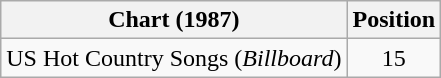<table class="wikitable">
<tr>
<th>Chart (1987)</th>
<th>Position</th>
</tr>
<tr>
<td>US Hot Country Songs (<em>Billboard</em>)</td>
<td align="center">15</td>
</tr>
</table>
